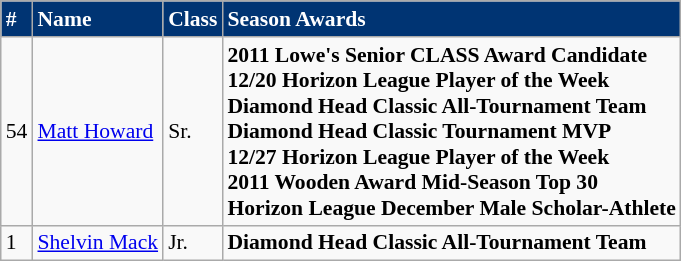<table class="wikitable" style="font-size: 90%">
<tr style="background: #003473; color: #FFFFFF">
<td><strong>#</strong></td>
<td><strong>Name</strong></td>
<td><strong>Class</strong></td>
<td><strong>Season Awards</strong></td>
</tr>
<tr>
<td>54</td>
<td><a href='#'>Matt Howard</a></td>
<td>Sr.</td>
<td><strong>2011 Lowe's Senior CLASS Award Candidate</strong><br><strong>12/20 Horizon League Player of the Week</strong><br><strong>Diamond Head Classic All-Tournament Team</strong><br><strong>Diamond Head Classic Tournament MVP</strong><br><strong>12/27 Horizon League Player of the Week</strong><br><strong>2011 Wooden Award Mid-Season Top 30</strong><br><strong>Horizon League December Male Scholar-Athlete</strong></td>
</tr>
<tr>
<td>1</td>
<td><a href='#'>Shelvin Mack</a></td>
<td>Jr.</td>
<td><strong>Diamond Head Classic All-Tournament Team</strong></td>
</tr>
</table>
